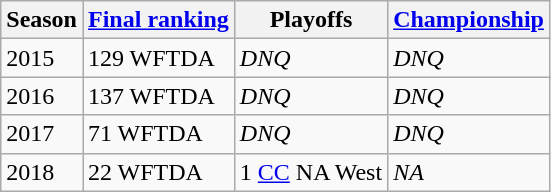<table class="wikitable sortable">
<tr>
<th>Season</th>
<th><a href='#'>Final ranking</a></th>
<th>Playoffs</th>
<th><a href='#'>Championship</a></th>
</tr>
<tr>
<td>2015</td>
<td>129 WFTDA</td>
<td><em>DNQ</em></td>
<td><em>DNQ</em></td>
</tr>
<tr>
<td>2016</td>
<td>137 WFTDA</td>
<td><em>DNQ</em></td>
<td><em>DNQ</em></td>
</tr>
<tr>
<td>2017</td>
<td>71 WFTDA</td>
<td><em>DNQ</em></td>
<td><em>DNQ</em></td>
</tr>
<tr>
<td>2018</td>
<td>22 WFTDA</td>
<td>1 <a href='#'>CC</a> NA West</td>
<td><em>NA</em></td>
</tr>
</table>
